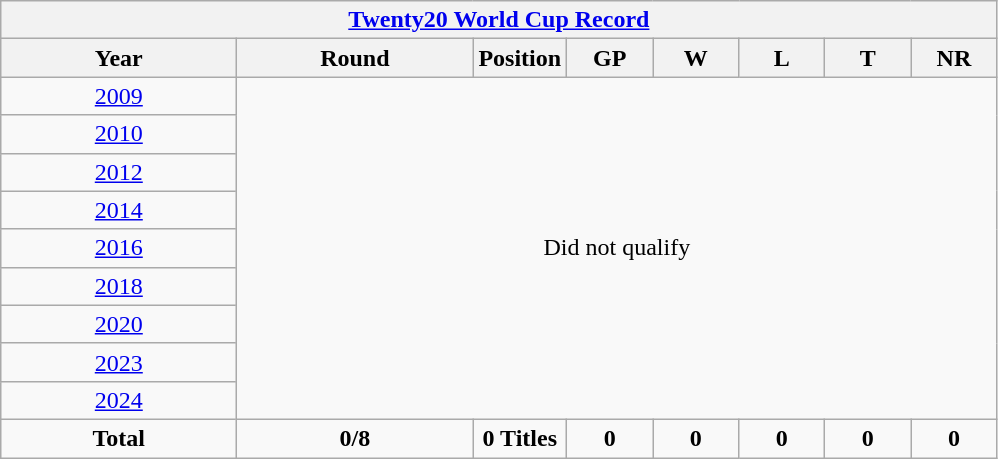<table class="wikitable" style="text-align: center; width=900px;">
<tr>
<th colspan="8"><a href='#'>Twenty20 World Cup Record</a></th>
</tr>
<tr>
<th width=150>Year</th>
<th width=150>Round</th>
<th width=50>Position</th>
<th width=50>GP</th>
<th width=50>W</th>
<th width=50>L</th>
<th width=50>T</th>
<th width=50>NR</th>
</tr>
<tr>
<td> <a href='#'>2009</a></td>
<td colspan=7  rowspan=9>Did not qualify</td>
</tr>
<tr>
<td> <a href='#'>2010</a></td>
</tr>
<tr>
<td> <a href='#'>2012</a></td>
</tr>
<tr>
<td> <a href='#'>2014</a></td>
</tr>
<tr>
<td> <a href='#'>2016</a></td>
</tr>
<tr>
<td> <a href='#'>2018</a></td>
</tr>
<tr>
<td> <a href='#'>2020</a></td>
</tr>
<tr>
<td> <a href='#'>2023</a></td>
</tr>
<tr>
<td> <a href='#'>2024</a></td>
</tr>
<tr>
<td><strong>Total</strong></td>
<td><strong>0/8</strong></td>
<td><strong>0 Titles</strong></td>
<td><strong>0</strong></td>
<td><strong>0</strong></td>
<td><strong>0</strong></td>
<td><strong>0</strong></td>
<td><strong>0</strong></td>
</tr>
</table>
